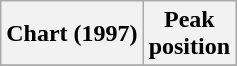<table class="wikitable plainrowheaders">
<tr>
<th scope="col">Chart (1997)</th>
<th scope="col">Peak<br>position</th>
</tr>
<tr>
</tr>
</table>
